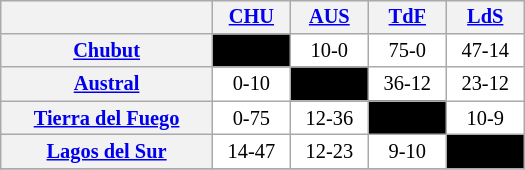<table align="left" width="350" cellspacing="0" cellpadding="3" style="background-color: #f9f9f9; font-size: 85%; text-align: center" class="wikitable">
<tr style="background:#00000;">
<th align="left"> </th>
<th><a href='#'>CHU</a></th>
<th><a href='#'>AUS</a></th>
<th><a href='#'>TdF</a></th>
<th><a href='#'>LdS</a></th>
</tr>
<tr ! style="background:#FFFFFF;">
<th><a href='#'>Chubut</a></th>
<td style="background:#000000">––––</td>
<td>10-0</td>
<td>75-0</td>
<td>47-14</td>
</tr>
<tr ! style="background:#FFFFFF;">
<th><a href='#'>Austral</a></th>
<td>0-10</td>
<td style="background:#000000">––––</td>
<td>36-12</td>
<td>23-12</td>
</tr>
<tr ! style="background:#FFFFFF;">
<th><a href='#'>Tierra del Fuego</a></th>
<td>0-75</td>
<td>12-36</td>
<td style="background:#000000">––––</td>
<td>10-9</td>
</tr>
<tr ! style="background:#FFFFFF;">
<th><a href='#'>Lagos del Sur</a></th>
<td>14-47</td>
<td>12-23</td>
<td>9-10</td>
<td style="background:#000000">––––</td>
</tr>
<tr>
</tr>
</table>
